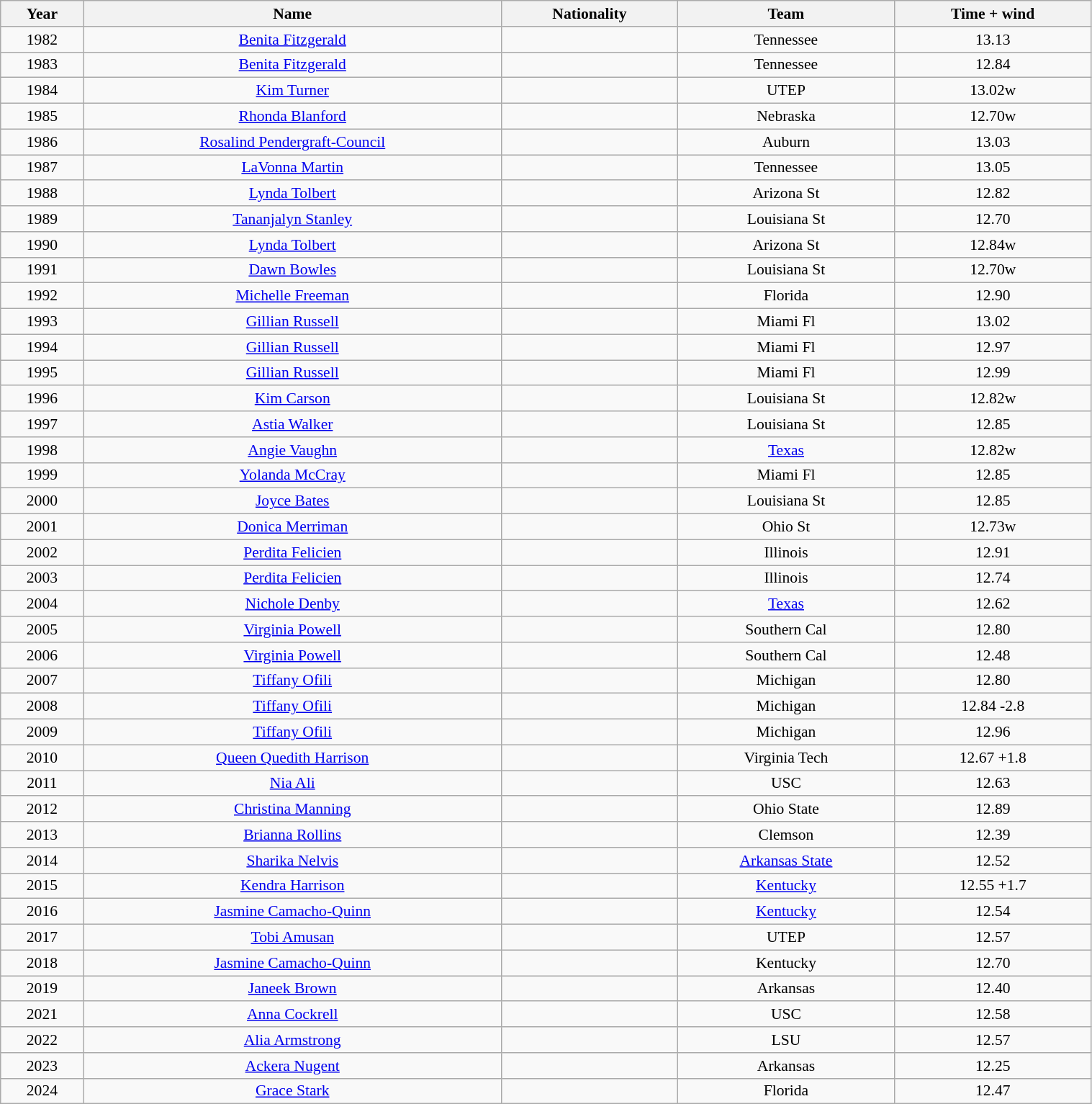<table class="wikitable sortable" style="font-size:90%; width: 80%; text-align: center;">
<tr>
<th>Year</th>
<th>Name</th>
<th>Nationality</th>
<th>Team</th>
<th>Time + wind</th>
</tr>
<tr>
<td>1982</td>
<td><a href='#'>Benita Fitzgerald</a></td>
<td></td>
<td>Tennessee</td>
<td>13.13</td>
</tr>
<tr>
<td>1983</td>
<td><a href='#'>Benita Fitzgerald</a></td>
<td></td>
<td>Tennessee</td>
<td>12.84</td>
</tr>
<tr>
<td>1984</td>
<td><a href='#'>Kim Turner</a></td>
<td></td>
<td>UTEP</td>
<td>13.02w</td>
</tr>
<tr>
<td>1985</td>
<td><a href='#'>Rhonda Blanford</a></td>
<td></td>
<td>Nebraska</td>
<td>12.70w</td>
</tr>
<tr>
<td>1986</td>
<td><a href='#'>Rosalind Pendergraft-Council</a></td>
<td></td>
<td>Auburn</td>
<td>13.03</td>
</tr>
<tr>
<td>1987</td>
<td><a href='#'>LaVonna Martin</a></td>
<td></td>
<td>Tennessee</td>
<td>13.05</td>
</tr>
<tr>
<td>1988</td>
<td><a href='#'>Lynda Tolbert</a></td>
<td></td>
<td>Arizona St</td>
<td>12.82</td>
</tr>
<tr>
<td>1989</td>
<td><a href='#'>Tananjalyn Stanley</a></td>
<td></td>
<td>Louisiana St</td>
<td>12.70</td>
</tr>
<tr>
<td>1990</td>
<td><a href='#'>Lynda Tolbert</a></td>
<td></td>
<td>Arizona St</td>
<td>12.84w</td>
</tr>
<tr>
<td>1991</td>
<td><a href='#'>Dawn Bowles</a></td>
<td></td>
<td>Louisiana St</td>
<td>12.70w</td>
</tr>
<tr>
<td>1992</td>
<td><a href='#'>Michelle Freeman</a></td>
<td></td>
<td>Florida</td>
<td>12.90</td>
</tr>
<tr>
<td>1993</td>
<td><a href='#'>Gillian Russell</a></td>
<td></td>
<td>Miami Fl</td>
<td>13.02</td>
</tr>
<tr>
<td>1994</td>
<td><a href='#'>Gillian Russell</a></td>
<td></td>
<td>Miami Fl</td>
<td>12.97</td>
</tr>
<tr>
<td>1995</td>
<td><a href='#'>Gillian Russell</a></td>
<td></td>
<td>Miami Fl</td>
<td>12.99</td>
</tr>
<tr>
<td>1996</td>
<td><a href='#'>Kim Carson</a></td>
<td></td>
<td>Louisiana St</td>
<td>12.82w</td>
</tr>
<tr>
<td>1997</td>
<td><a href='#'>Astia Walker</a></td>
<td></td>
<td>Louisiana St</td>
<td>12.85</td>
</tr>
<tr>
<td>1998</td>
<td><a href='#'>Angie Vaughn</a></td>
<td></td>
<td><a href='#'>Texas</a></td>
<td>12.82w</td>
</tr>
<tr>
<td>1999</td>
<td><a href='#'>Yolanda McCray</a></td>
<td></td>
<td>Miami Fl</td>
<td>12.85</td>
</tr>
<tr>
<td>2000</td>
<td><a href='#'>Joyce Bates</a></td>
<td></td>
<td>Louisiana St</td>
<td>12.85</td>
</tr>
<tr>
<td>2001</td>
<td><a href='#'>Donica Merriman</a></td>
<td></td>
<td>Ohio St</td>
<td>12.73w</td>
</tr>
<tr>
<td>2002</td>
<td><a href='#'>Perdita Felicien</a></td>
<td></td>
<td>Illinois</td>
<td>12.91</td>
</tr>
<tr>
<td>2003</td>
<td><a href='#'>Perdita Felicien</a></td>
<td></td>
<td>Illinois</td>
<td>12.74</td>
</tr>
<tr>
<td>2004</td>
<td><a href='#'>Nichole Denby</a></td>
<td></td>
<td><a href='#'>Texas</a></td>
<td>12.62</td>
</tr>
<tr>
<td>2005</td>
<td><a href='#'>Virginia Powell</a></td>
<td></td>
<td>Southern Cal</td>
<td>12.80</td>
</tr>
<tr>
<td>2006</td>
<td><a href='#'>Virginia Powell</a></td>
<td></td>
<td>Southern Cal</td>
<td>12.48</td>
</tr>
<tr>
<td>2007</td>
<td><a href='#'>Tiffany Ofili</a></td>
<td></td>
<td>Michigan</td>
<td>12.80</td>
</tr>
<tr>
<td>2008</td>
<td><a href='#'>Tiffany Ofili</a></td>
<td></td>
<td>Michigan</td>
<td>12.84 -2.8</td>
</tr>
<tr>
<td>2009</td>
<td><a href='#'>Tiffany Ofili</a></td>
<td></td>
<td>Michigan</td>
<td>12.96</td>
</tr>
<tr>
<td>2010</td>
<td><a href='#'>Queen Quedith Harrison</a></td>
<td></td>
<td>Virginia Tech</td>
<td>12.67 +1.8</td>
</tr>
<tr>
<td>2011</td>
<td><a href='#'>Nia Ali</a></td>
<td></td>
<td>USC</td>
<td>12.63</td>
</tr>
<tr>
<td>2012</td>
<td><a href='#'>Christina Manning</a></td>
<td></td>
<td>Ohio State</td>
<td>12.89</td>
</tr>
<tr>
<td>2013</td>
<td><a href='#'>Brianna Rollins</a></td>
<td></td>
<td>Clemson</td>
<td>12.39</td>
</tr>
<tr>
<td>2014</td>
<td><a href='#'>Sharika Nelvis</a></td>
<td></td>
<td><a href='#'>Arkansas State</a></td>
<td>12.52</td>
</tr>
<tr>
<td>2015</td>
<td><a href='#'>Kendra Harrison</a></td>
<td></td>
<td><a href='#'>Kentucky</a></td>
<td>12.55 +1.7</td>
</tr>
<tr>
<td>2016</td>
<td><a href='#'>Jasmine Camacho-Quinn</a></td>
<td></td>
<td><a href='#'>Kentucky</a></td>
<td>12.54</td>
</tr>
<tr>
<td>2017</td>
<td><a href='#'>Tobi Amusan</a></td>
<td></td>
<td>UTEP</td>
<td>12.57</td>
</tr>
<tr>
<td>2018</td>
<td><a href='#'>Jasmine Camacho-Quinn</a></td>
<td></td>
<td>Kentucky</td>
<td>12.70</td>
</tr>
<tr>
<td>2019</td>
<td><a href='#'>Janeek Brown</a></td>
<td></td>
<td>Arkansas</td>
<td>12.40</td>
</tr>
<tr>
<td>2021</td>
<td><a href='#'>Anna Cockrell</a></td>
<td></td>
<td>USC</td>
<td>12.58</td>
</tr>
<tr>
<td>2022</td>
<td><a href='#'>Alia Armstrong</a></td>
<td></td>
<td>LSU</td>
<td>12.57</td>
</tr>
<tr>
<td>2023</td>
<td><a href='#'>Ackera Nugent</a></td>
<td></td>
<td>Arkansas</td>
<td>12.25</td>
</tr>
<tr>
<td>2024</td>
<td><a href='#'>Grace Stark</a></td>
<td></td>
<td>Florida</td>
<td>12.47</td>
</tr>
</table>
